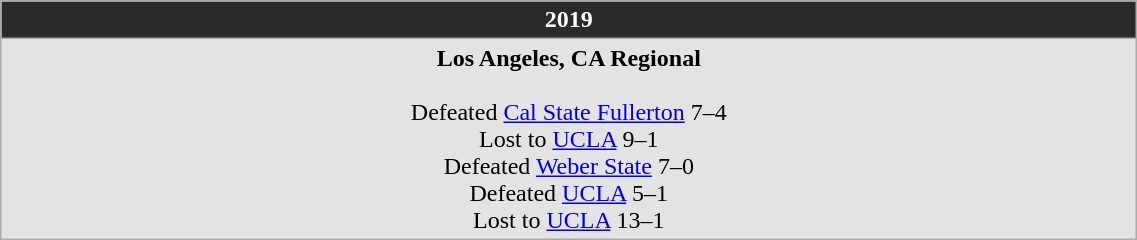<table Class="wikitable" width="60%">
<tr>
<th style="background:#2C2A29; color:white;">2019</th>
</tr>
<tr style="background: #e3e3e3;">
<td align="center"><strong>Los Angeles, CA Regional</strong><br><br>Defeated <a href='#'>Cal State Fullerton</a> 7–4<br>
Lost to <a href='#'>UCLA</a> 9–1<br>
Defeated <a href='#'>Weber State</a> 7–0<br>
Defeated <a href='#'>UCLA</a> 5–1<br>
Lost to <a href='#'>UCLA</a> 13–1</td>
</tr>
</table>
